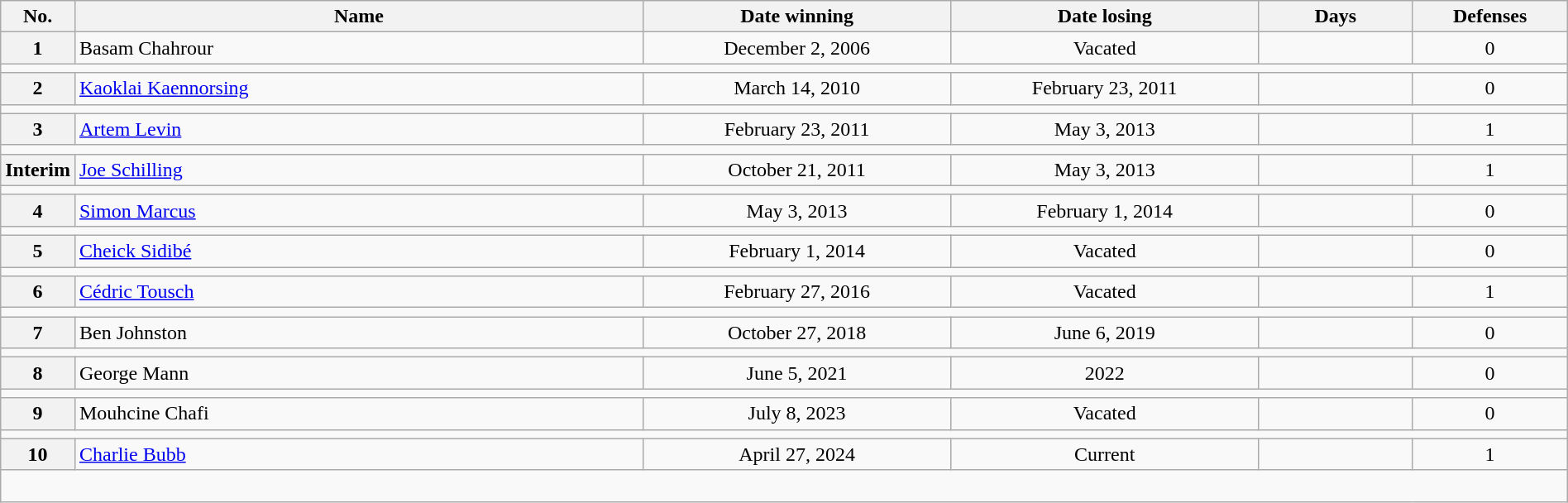<table class="wikitable" width=100%>
<tr>
<th style="width:1%;">No.</th>
<th style="width:37%;">Name</th>
<th style="width:20%;">Date winning</th>
<th style="width:20%;">Date losing</th>
<th data-sort-type="number" style="width:10%;">Days</th>
<th data-sort-type="number" style="width:10%;">Defenses</th>
</tr>
<tr align=center>
<th>1</th>
<td align=left> Basam Chahrour</td>
<td>December 2, 2006</td>
<td style="text-align:center;">Vacated</td>
<td style="text-align:center;"></td>
<td>0</td>
</tr>
<tr>
<td colspan="6"></td>
</tr>
<tr align=center>
<th>2</th>
<td align=left> <a href='#'>Kaoklai Kaennorsing</a></td>
<td>March 14, 2010</td>
<td>February 23, 2011</td>
<td></td>
<td>0</td>
</tr>
<tr>
<td colspan="6"></td>
</tr>
<tr align=center>
<th>3</th>
<td align=left> <a href='#'>Artem Levin</a></td>
<td>February 23, 2011</td>
<td>May 3, 2013</td>
<td></td>
<td>1</td>
</tr>
<tr>
<td colspan="6"></td>
</tr>
<tr align=center>
<th>Interim</th>
<td align=left> <a href='#'>Joe Schilling</a></td>
<td>October 21, 2011</td>
<td>May 3, 2013</td>
<td></td>
<td>1</td>
</tr>
<tr>
<td colspan="6"></td>
</tr>
<tr align=center>
<th>4</th>
<td align=left> <a href='#'>Simon Marcus</a></td>
<td>May 3, 2013</td>
<td>February 1, 2014</td>
<td></td>
<td>0</td>
</tr>
<tr>
<td colspan="6"></td>
</tr>
<tr align=center>
<th>5</th>
<td align=left> <a href='#'>Cheick Sidibé</a></td>
<td>February 1, 2014</td>
<td style="text-align:center;">Vacated</td>
<td style="text-align:center;"></td>
<td>0</td>
</tr>
<tr>
<td colspan="6"></td>
</tr>
<tr align=center>
<th>6</th>
<td align=left> <a href='#'>Cédric Tousch</a></td>
<td>February 27, 2016</td>
<td>Vacated</td>
<td></td>
<td>1</td>
</tr>
<tr>
<td colspan="6"></td>
</tr>
<tr align=center>
<th>7</th>
<td align=left> Ben Johnston</td>
<td>October 27, 2018</td>
<td>June 6, 2019</td>
<td></td>
<td>0</td>
</tr>
<tr>
<td colspan="6"></td>
</tr>
<tr>
<th>8</th>
<td align=left> George Mann</td>
<td align=center>June 5, 2021</td>
<td align=center>2022</td>
<td align=center></td>
<td align=center>0</td>
</tr>
<tr>
<td colspan="6"></td>
</tr>
<tr>
<th>9</th>
<td align="left"> Mouhcine Chafi</td>
<td align=center>July 8, 2023</td>
<td align=center>Vacated</td>
<td style="text-align:center;"></td>
<td align="center">0</td>
</tr>
<tr>
<td colspan="6"></td>
</tr>
<tr>
<th>10</th>
<td align="left"> <a href='#'>Charlie Bubb</a></td>
<td align=center>April 27, 2024</td>
<td align=center>Current</td>
<td align=center></td>
<td align=center>1</td>
</tr>
<tr>
<td colspan="6"><br></td>
</tr>
</table>
